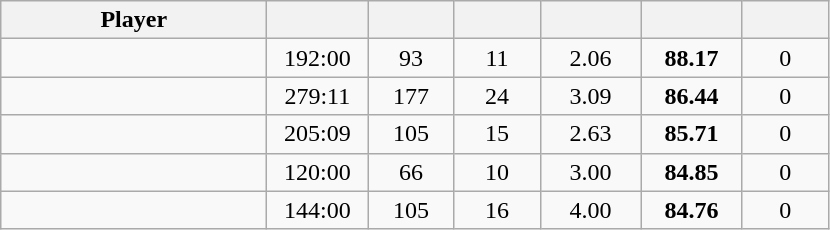<table class="wikitable sortable" style="text-align:center;">
<tr>
<th width="170px">Player</th>
<th width="60px"></th>
<th width="50px"></th>
<th width="50px"></th>
<th width="60px"></th>
<th width="60px"></th>
<th width="50px"></th>
</tr>
<tr>
<td align="left"> </td>
<td>192:00</td>
<td>93</td>
<td>11</td>
<td>2.06</td>
<td><strong>88.17</strong></td>
<td>0</td>
</tr>
<tr>
<td align="left"> </td>
<td>279:11</td>
<td>177</td>
<td>24</td>
<td>3.09</td>
<td><strong>86.44</strong></td>
<td>0</td>
</tr>
<tr>
<td align="left"> </td>
<td>205:09</td>
<td>105</td>
<td>15</td>
<td>2.63</td>
<td><strong>85.71</strong></td>
<td>0</td>
</tr>
<tr>
<td align="left"> </td>
<td>120:00</td>
<td>66</td>
<td>10</td>
<td>3.00</td>
<td><strong>84.85</strong></td>
<td>0</td>
</tr>
<tr>
<td align="left"> </td>
<td>144:00</td>
<td>105</td>
<td>16</td>
<td>4.00</td>
<td><strong>84.76</strong></td>
<td>0</td>
</tr>
</table>
